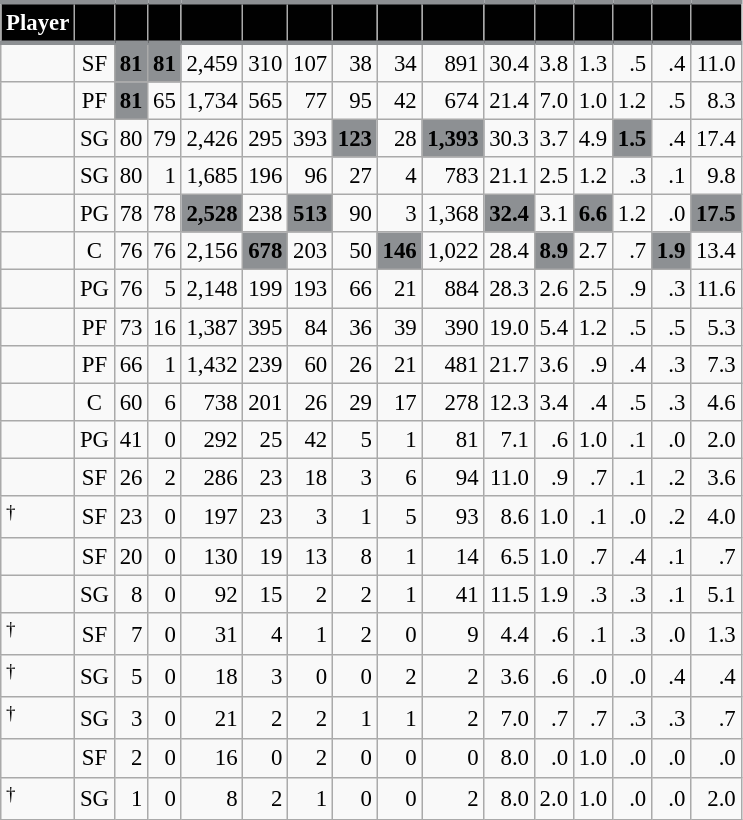<table class="wikitable sortable" style="font-size: 95%; text-align:right;">
<tr>
<th style="background:#010101; color:#FFFFFF; border-top:#8D9093 3px solid; border-bottom:#8D9093 3px solid;">Player</th>
<th style="background:#010101; color:#FFFFFF; border-top:#8D9093 3px solid; border-bottom:#8D9093 3px solid;"></th>
<th style="background:#010101; color:#FFFFFF; border-top:#8D9093 3px solid; border-bottom:#8D9093 3px solid;"></th>
<th style="background:#010101; color:#FFFFFF; border-top:#8D9093 3px solid; border-bottom:#8D9093 3px solid;"></th>
<th style="background:#010101; color:#FFFFFF; border-top:#8D9093 3px solid; border-bottom:#8D9093 3px solid;"></th>
<th style="background:#010101; color:#FFFFFF; border-top:#8D9093 3px solid; border-bottom:#8D9093 3px solid;"></th>
<th style="background:#010101; color:#FFFFFF; border-top:#8D9093 3px solid; border-bottom:#8D9093 3px solid;"></th>
<th style="background:#010101; color:#FFFFFF; border-top:#8D9093 3px solid; border-bottom:#8D9093 3px solid;"></th>
<th style="background:#010101; color:#FFFFFF; border-top:#8D9093 3px solid; border-bottom:#8D9093 3px solid;"></th>
<th style="background:#010101; color:#FFFFFF; border-top:#8D9093 3px solid; border-bottom:#8D9093 3px solid;"></th>
<th style="background:#010101; color:#FFFFFF; border-top:#8D9093 3px solid; border-bottom:#8D9093 3px solid;"></th>
<th style="background:#010101; color:#FFFFFF; border-top:#8D9093 3px solid; border-bottom:#8D9093 3px solid;"></th>
<th style="background:#010101; color:#FFFFFF; border-top:#8D9093 3px solid; border-bottom:#8D9093 3px solid;"></th>
<th style="background:#010101; color:#FFFFFF; border-top:#8D9093 3px solid; border-bottom:#8D9093 3px solid;"></th>
<th style="background:#010101; color:#FFFFFF; border-top:#8D9093 3px solid; border-bottom:#8D9093 3px solid;"></th>
<th style="background:#010101; color:#FFFFFF; border-top:#8D9093 3px solid; border-bottom:#8D9093 3px solid;"></th>
</tr>
<tr>
<td style="text-align:left;"></td>
<td style="text-align:center;">SF</td>
<td style="background:#8D9093; color:#010101;"><strong>81</strong></td>
<td style="background:#8D9093; color:#010101;"><strong>81</strong></td>
<td>2,459</td>
<td>310</td>
<td>107</td>
<td>38</td>
<td>34</td>
<td>891</td>
<td>30.4</td>
<td>3.8</td>
<td>1.3</td>
<td>.5</td>
<td>.4</td>
<td>11.0</td>
</tr>
<tr>
<td style="text-align:left;"></td>
<td style="text-align:center;">PF</td>
<td style="background:#8D9093; color:#010101;"><strong>81</strong></td>
<td>65</td>
<td>1,734</td>
<td>565</td>
<td>77</td>
<td>95</td>
<td>42</td>
<td>674</td>
<td>21.4</td>
<td>7.0</td>
<td>1.0</td>
<td>1.2</td>
<td>.5</td>
<td>8.3</td>
</tr>
<tr>
<td style="text-align:left;"></td>
<td style="text-align:center;">SG</td>
<td>80</td>
<td>79</td>
<td>2,426</td>
<td>295</td>
<td>393</td>
<td style="background:#8D9093; color:#010101;"><strong>123</strong></td>
<td>28</td>
<td style="background:#8D9093; color:#010101;"><strong>1,393</strong></td>
<td>30.3</td>
<td>3.7</td>
<td>4.9</td>
<td style="background:#8D9093; color:#010101;"><strong>1.5</strong></td>
<td>.4</td>
<td>17.4</td>
</tr>
<tr>
<td style="text-align:left;"></td>
<td style="text-align:center;">SG</td>
<td>80</td>
<td>1</td>
<td>1,685</td>
<td>196</td>
<td>96</td>
<td>27</td>
<td>4</td>
<td>783</td>
<td>21.1</td>
<td>2.5</td>
<td>1.2</td>
<td>.3</td>
<td>.1</td>
<td>9.8</td>
</tr>
<tr>
<td style="text-align:left;"></td>
<td style="text-align:center;">PG</td>
<td>78</td>
<td>78</td>
<td style="background:#8D9093; color:#010101;"><strong>2,528</strong></td>
<td>238</td>
<td style="background:#8D9093; color:#010101;"><strong>513</strong></td>
<td>90</td>
<td>3</td>
<td>1,368</td>
<td style="background:#8D9093; color:#010101;"><strong>32.4</strong></td>
<td>3.1</td>
<td style="background:#8D9093; color:#010101;"><strong>6.6</strong></td>
<td>1.2</td>
<td>.0</td>
<td style="background:#8D9093; color:#010101;"><strong>17.5</strong></td>
</tr>
<tr>
<td style="text-align:left;"></td>
<td style="text-align:center;">C</td>
<td>76</td>
<td>76</td>
<td>2,156</td>
<td style="background:#8D9093; color:#010101;"><strong>678</strong></td>
<td>203</td>
<td>50</td>
<td style="background:#8D9093; color:#010101;"><strong>146</strong></td>
<td>1,022</td>
<td>28.4</td>
<td style="background:#8D9093; color:#010101;"><strong>8.9</strong></td>
<td>2.7</td>
<td>.7</td>
<td style="background:#8D9093; color:#010101;"><strong>1.9</strong></td>
<td>13.4</td>
</tr>
<tr>
<td style="text-align:left;"></td>
<td style="text-align:center;">PG</td>
<td>76</td>
<td>5</td>
<td>2,148</td>
<td>199</td>
<td>193</td>
<td>66</td>
<td>21</td>
<td>884</td>
<td>28.3</td>
<td>2.6</td>
<td>2.5</td>
<td>.9</td>
<td>.3</td>
<td>11.6</td>
</tr>
<tr>
<td style="text-align:left;"></td>
<td style="text-align:center;">PF</td>
<td>73</td>
<td>16</td>
<td>1,387</td>
<td>395</td>
<td>84</td>
<td>36</td>
<td>39</td>
<td>390</td>
<td>19.0</td>
<td>5.4</td>
<td>1.2</td>
<td>.5</td>
<td>.5</td>
<td>5.3</td>
</tr>
<tr>
<td style="text-align:left;"></td>
<td style="text-align:center;">PF</td>
<td>66</td>
<td>1</td>
<td>1,432</td>
<td>239</td>
<td>60</td>
<td>26</td>
<td>21</td>
<td>481</td>
<td>21.7</td>
<td>3.6</td>
<td>.9</td>
<td>.4</td>
<td>.3</td>
<td>7.3</td>
</tr>
<tr>
<td style="text-align:left;"></td>
<td style="text-align:center;">C</td>
<td>60</td>
<td>6</td>
<td>738</td>
<td>201</td>
<td>26</td>
<td>29</td>
<td>17</td>
<td>278</td>
<td>12.3</td>
<td>3.4</td>
<td>.4</td>
<td>.5</td>
<td>.3</td>
<td>4.6</td>
</tr>
<tr>
<td style="text-align:left;"></td>
<td style="text-align:center;">PG</td>
<td>41</td>
<td>0</td>
<td>292</td>
<td>25</td>
<td>42</td>
<td>5</td>
<td>1</td>
<td>81</td>
<td>7.1</td>
<td>.6</td>
<td>1.0</td>
<td>.1</td>
<td>.0</td>
<td>2.0</td>
</tr>
<tr>
<td style="text-align:left;"></td>
<td style="text-align:center;">SF</td>
<td>26</td>
<td>2</td>
<td>286</td>
<td>23</td>
<td>18</td>
<td>3</td>
<td>6</td>
<td>94</td>
<td>11.0</td>
<td>.9</td>
<td>.7</td>
<td>.1</td>
<td>.2</td>
<td>3.6</td>
</tr>
<tr>
<td style="text-align:left;"><sup>†</sup></td>
<td style="text-align:center;">SF</td>
<td>23</td>
<td>0</td>
<td>197</td>
<td>23</td>
<td>3</td>
<td>1</td>
<td>5</td>
<td>93</td>
<td>8.6</td>
<td>1.0</td>
<td>.1</td>
<td>.0</td>
<td>.2</td>
<td>4.0</td>
</tr>
<tr>
<td style="text-align:left;"></td>
<td style="text-align:center;">SF</td>
<td>20</td>
<td>0</td>
<td>130</td>
<td>19</td>
<td>13</td>
<td>8</td>
<td>1</td>
<td>14</td>
<td>6.5</td>
<td>1.0</td>
<td>.7</td>
<td>.4</td>
<td>.1</td>
<td>.7</td>
</tr>
<tr>
<td style="text-align:left;"></td>
<td style="text-align:center;">SG</td>
<td>8</td>
<td>0</td>
<td>92</td>
<td>15</td>
<td>2</td>
<td>2</td>
<td>1</td>
<td>41</td>
<td>11.5</td>
<td>1.9</td>
<td>.3</td>
<td>.3</td>
<td>.1</td>
<td>5.1</td>
</tr>
<tr>
<td style="text-align:left;"><sup>†</sup></td>
<td style="text-align:center;">SF</td>
<td>7</td>
<td>0</td>
<td>31</td>
<td>4</td>
<td>1</td>
<td>2</td>
<td>0</td>
<td>9</td>
<td>4.4</td>
<td>.6</td>
<td>.1</td>
<td>.3</td>
<td>.0</td>
<td>1.3</td>
</tr>
<tr>
<td style="text-align:left;"><sup>†</sup></td>
<td style="text-align:center;">SG</td>
<td>5</td>
<td>0</td>
<td>18</td>
<td>3</td>
<td>0</td>
<td>0</td>
<td>2</td>
<td>2</td>
<td>3.6</td>
<td>.6</td>
<td>.0</td>
<td>.0</td>
<td>.4</td>
<td>.4</td>
</tr>
<tr>
<td style="text-align:left;"><sup>†</sup></td>
<td style="text-align:center;">SG</td>
<td>3</td>
<td>0</td>
<td>21</td>
<td>2</td>
<td>2</td>
<td>1</td>
<td>1</td>
<td>2</td>
<td>7.0</td>
<td>.7</td>
<td>.7</td>
<td>.3</td>
<td>.3</td>
<td>.7</td>
</tr>
<tr>
<td style="text-align:left;"></td>
<td style="text-align:center;">SF</td>
<td>2</td>
<td>0</td>
<td>16</td>
<td>0</td>
<td>2</td>
<td>0</td>
<td>0</td>
<td>0</td>
<td>8.0</td>
<td>.0</td>
<td>1.0</td>
<td>.0</td>
<td>.0</td>
<td>.0</td>
</tr>
<tr>
<td style="text-align:left;"><sup>†</sup></td>
<td style="text-align:center;">SG</td>
<td>1</td>
<td>0</td>
<td>8</td>
<td>2</td>
<td>1</td>
<td>0</td>
<td>0</td>
<td>2</td>
<td>8.0</td>
<td>2.0</td>
<td>1.0</td>
<td>.0</td>
<td>.0</td>
<td>2.0</td>
</tr>
</table>
